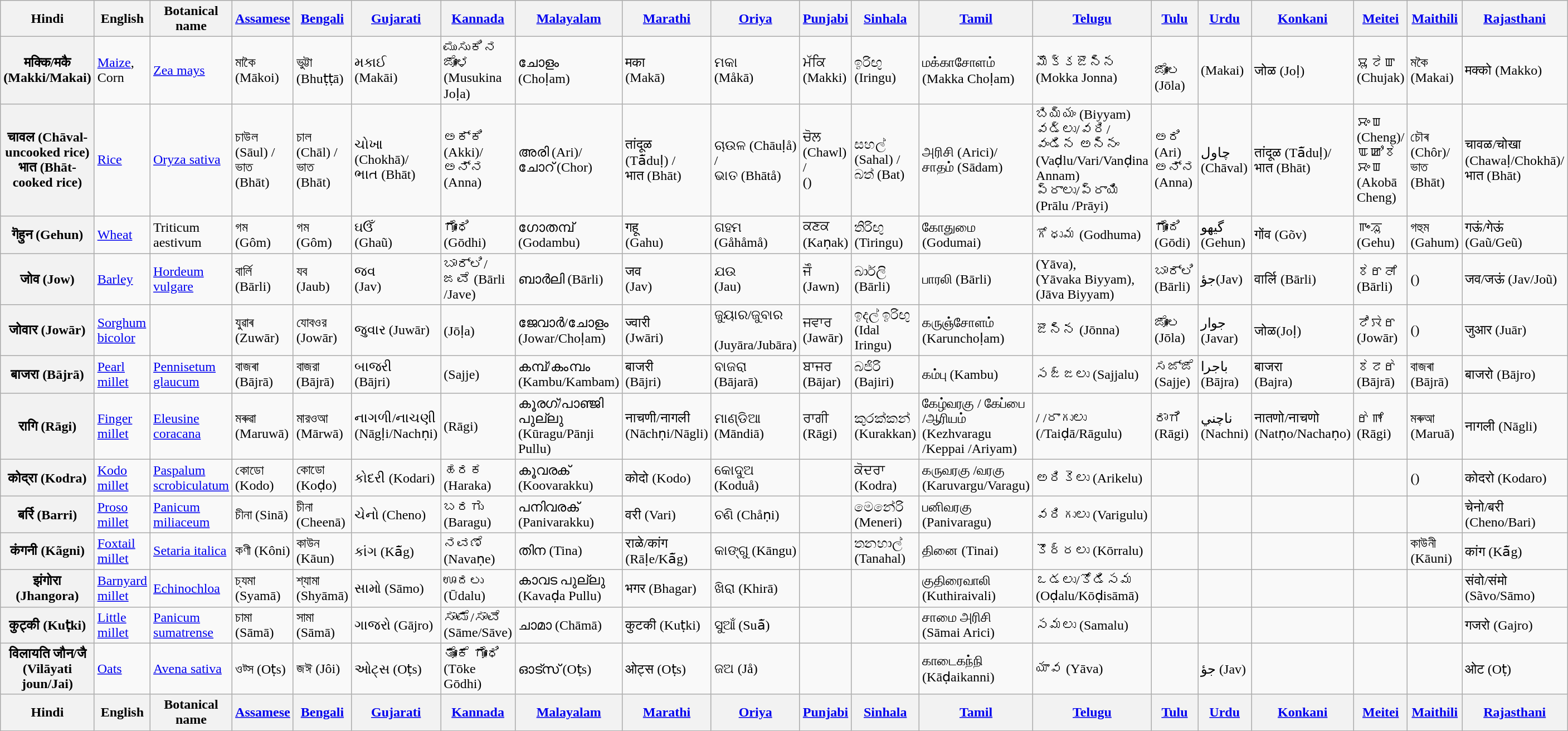<table class="wikitable sortable">
<tr>
<th>Hindi</th>
<th>English</th>
<th>Botanical name</th>
<th><a href='#'>Assamese</a></th>
<th><a href='#'>Bengali</a></th>
<th><a href='#'>Gujarati</a></th>
<th><a href='#'>Kannada</a></th>
<th><a href='#'>Malayalam</a></th>
<th><a href='#'>Marathi</a></th>
<th><a href='#'>Oriya</a></th>
<th><a href='#'>Punjabi</a></th>
<th><a href='#'>Sinhala</a></th>
<th><a href='#'>Tamil</a></th>
<th><a href='#'>Telugu</a></th>
<th><a href='#'>Tulu</a></th>
<th><a href='#'>Urdu</a></th>
<th><a href='#'>Konkani</a></th>
<th><a href='#'>Meitei</a></th>
<th><a href='#'>Maithili</a></th>
<th><a href='#'>Rajasthani</a></th>
</tr>
<tr>
<th>मक्कि/मकै (Makki/Makai)</th>
<td><a href='#'>Maize</a>,<br>Corn</td>
<td><a href='#'>Zea mays</a></td>
<td>মাকৈ<br>(Mākoi)</td>
<td>ভুট্টা<br>(Bhuṭṭā)</td>
<td>મકાઈ<br>(Makāi)</td>
<td>ಮುಸುಕಿನ ಜೋಳ<br>(Musukina Joḷa)</td>
<td>ചോളം <br>(Choḷam)</td>
<td>मका<br>(Makā)</td>
<td>ମକା <br>(Måkā)</td>
<td>ਮੱਕਿ<br>(Makki)</td>
<td>ඉරිඟු (Iringu)</td>
<td>மக்காசோளம் (Makka Choḷam)</td>
<td>మొక్కజొన్న (Mokka Jonna)</td>
<td><br>ಜೋಲ (Jōla)</td>
<td>(Makai)</td>
<td>जोळ (Joḷ)</td>
<td>ꯆꯨꯖꯥꯛ (Chujak)</td>
<td>মকৈ (Makai)</td>
<td>मक्को (Makko)</td>
</tr>
<tr>
<th>चावल (Chāval-uncooked rice) <br> भात (Bhāt-cooked rice)</th>
<td><a href='#'>Rice</a></td>
<td><a href='#'>Oryza sativa</a></td>
<td>চাউল (Sāul) /<br> ভাত (Bhāt)</td>
<td>চাল (Chāl) /<br> ভাত (Bhāt)</td>
<td>ચોખા (Chokhā)/<br> ભાત (Bhāt)</td>
<td>ಅಕ್ಕಿ (Akki)/<br> ಅನ್ನ (Anna)</td>
<td>അരി (Ari)/<br> ചോറ് (Chor)</td>
<td>तांदूळ<br>(Tā̃duḷ) /<br> भात (Bhāt)</td>
<td>ଚାଉଳ (Chāuḷå) /<br> ଭାତ (Bhātå)</td>
<td>ਚੋਲ (Chawl) /<br> ()</td>
<td>සහල් (Sahal) /<br> බත් (Bat)</td>
<td>அரிசி (Arici)/<br> சாதம் (Sādam)</td>
<td>బియ్యం (Biyyam)<br>వడ్లు/వరి/వండిన అన్నం (Vaḍlu/Vari/Vanḍina Annam)<br>ప్రాలు/ప్రాయి (Prālu /Prāyi)</td>
<td>ಅರಿ (Ari) <br> ಅನ್ನ (Anna)</td>
<td>چاول<br>(Chāval)</td>
<td>तांदूळ (Tā̃duḷ)/<br> भात (Bhāt)</td>
<td>ꯆꯦꯡ (Cheng)/<br> ꯑꯀꯪꯕꯥ ꯆꯦꯡ (Akobā Cheng)</td>
<td>চৌৰ (Chôr)/<br> ভাত (Bhāt)</td>
<td>चावळ/चोखा (Chawaḷ/Chokhā)/<br> भात (Bhāt)</td>
</tr>
<tr>
<th>गॆहुन (Gehun)</th>
<td><a href='#'>Wheat</a></td>
<td>Triticum aestivum</td>
<td>গম<br>(Gôm)</td>
<td>গম<br>(Gôm)</td>
<td>ઘઉઁ <br>(Ghaũ)</td>
<td>ಗೋಧಿ (Gōdhi)</td>
<td>ഗോതമ്പ് (Godambu)</td>
<td>गहू<br>(Gahu)</td>
<td>ଗହମ<br>(Gåhåmå)</td>
<td>ਕਣਕ (Kaṇak)</td>
<td>තිරිඟු (Tiringu)</td>
<td>கோதுமை (Godumai)</td>
<td>గోధుమ (Godhuma)</td>
<td>ಗೋದಿ (Gōdi)</td>
<td>گيهو<br>(Gehun)</td>
<td>गोंव (Gõv)</td>
<td>ꯒꯦꯍꯨ (Gehu)</td>
<td>গহুম (Gahum)</td>
<td>गऊं/गेऊं (Gaũ/Geũ)</td>
</tr>
<tr>
<th>जोव (Jow)</th>
<td><a href='#'>Barley</a></td>
<td><a href='#'>Hordeum vulgare</a></td>
<td>বাৰ্লি<br>(Bārli)</td>
<td>যব<br>(Jaub)</td>
<td>જવ<br>(Jav)</td>
<td>ಬಾರ್ಲಿ/ಜವೆ (Bārli /Jave)</td>
<td>ബാർലി (Bārli)</td>
<td>जव<br>(Jav)</td>
<td>ଯଉ<br>(Jau)</td>
<td>ਜੋੰ (Jawn)</td>
<td>බාර්ලි (Bārli)</td>
<td>பாரலி (Bārli)</td>
<td> (Yāva),<br>  (Yāvaka Biyyam),<br>  (Jāva Biyyam)</td>
<td>ಬಾರ್ಲಿ (Bārli)</td>
<td>جؤ(Jav)</td>
<td>वार्लि (Bārli)</td>
<td>ꯕꯥꯔꯂꯤ (Bārli)</td>
<td>()</td>
<td>जव/जऊं (Jav/Joũ)</td>
</tr>
<tr>
<th>जोवार (Jowār)</th>
<td><a href='#'>Sorghum bicolor</a></td>
<td></td>
<td>যুৱাৰ<br>(Zuwār)</td>
<td>যোবওর (Jowār)</td>
<td>જુવાર (Juwār)</td>
<td> (Jōḷa)</td>
<td>ജേവാർ/ചോളം (Jowar/Choḷam)</td>
<td>ज्वारी<br>(Jwāri)</td>
<td>ଜୁୟାର/ଜୁବାର<br><br>(Juyāra/Jubāra)</td>
<td>ਜਵਾਰ (Jawār)</td>
<td>ඉදල් ඉරිඟු (Idal Iringu)</td>
<td>கருஞ்சோளம் (Karunchoḷam)</td>
<td>జొన్న (Jōnna)</td>
<td>ಜೋಲ (Jōla)</td>
<td>جوار<br>(Javar)</td>
<td>जोळ(Joḷ)</td>
<td>ꯖꯣꯋꯥꯔ (Jowār)</td>
<td>()</td>
<td>जुआर (Juār)</td>
</tr>
<tr>
<th>बाजरा (Bājrā)</th>
<td><a href='#'>Pearl millet</a></td>
<td><a href='#'>Pennisetum glaucum</a></td>
<td>বাজৰা (Bājrā)</td>
<td>বাজরা (Bājrā)</td>
<td>બાજરી<br>(Bājri)</td>
<td> (Sajje)</td>
<td>കമ്പ്/കംമ്പം (Kambu/Kambam)</td>
<td>बाजरी<br>(Bājri)</td>
<td>ବାଜରା<br>(Bājarā)</td>
<td>ਬਾਜਰ (Bājar)</td>
<td>බජිරි (Bajiri)</td>
<td>கம்பு (Kambu)</td>
<td>సజ్జలు (Sajjalu)</td>
<td>ಸಜ್ಜೆ (Sajje)</td>
<td>باجرا<br>(Bājra)</td>
<td>बाजरा<br>(Bajra)</td>
<td>ꯕꯥꯖꯔꯥ (Bājrā)</td>
<td>বাজৰা (Bājrā)</td>
<td>बाजरो (Bājro)</td>
</tr>
<tr>
<th>रागि (Rāgi)</th>
<td><a href='#'>Finger millet</a></td>
<td><a href='#'>Eleusine coracana</a></td>
<td>মৰুৱা (Maruwā)</td>
<td>মারওআ (Mārwā)</td>
<td>નાગળી/નાચણી<br>(Nāgḷi/Nachṇi)</td>
<td> (Rāgi)</td>
<td>കൂരഗ്/പാഞ്ജി പുല്ലു (Kūragu/Pānji Pullu)</td>
<td>नाचणी/नागली<br>(Nāchṇi/Nāgli)</td>
<td>ମାଣ୍ଡିଆ<br>(Māndiā)</td>
<td>ਰਾਗੀ (Rāgi)</td>
<td>කුරක්කන් (Kurakkan)</td>
<td>கேழ்வரகு / கேப்பை /ஆரியம் (Kezhvaragu /Keppai /Ariyam)</td>
<td>/ /రాగులు<br>(/Taiḍā/Rāgulu)</td>
<td>ರಾಗಿ (Rāgi)</td>
<td>ناچني<br>(Nachni)</td>
<td>नातणो/नाचणो (Natṇo/Nachaṇo)</td>
<td>ꯔꯥꯒꯤ (Rāgi)</td>
<td>মৰুআ (Maruā)</td>
<td>नागली (Nāgli)</td>
</tr>
<tr>
<th>कोद्रा (Kodra)</th>
<td><a href='#'>Kodo millet</a></td>
<td><a href='#'>Paspalum scrobiculatum</a></td>
<td>কোডো (Kodo)</td>
<td>কোডো (Koḍo)</td>
<td>કોદરી (Kodari)</td>
<td>ಹರಕ (Haraka)</td>
<td>കൂവരക് (Koovarakku)</td>
<td>कोदो (Kodo)</td>
<td>କୋଦୁଅ (Koduå)</td>
<td></td>
<td>ਕੋਦਰਾ (Kodra)</td>
<td>கருவரகு /வரகு (Karuvargu/Varagu)</td>
<td>అరికెలు (Arikelu)</td>
<td></td>
<td></td>
<td></td>
<td></td>
<td>()</td>
<td>कोदरो (Kodaro)</td>
</tr>
<tr>
<th>बर्रि (Barri)</th>
<td><a href='#'>Proso millet</a></td>
<td><a href='#'>Panicum miliaceum</a></td>
<td>চীনা (Sinā)</td>
<td>চীনা (Cheenā)</td>
<td>ચેનો (Cheno)</td>
<td>ಬರಗು (Baragu)</td>
<td>പനിവരക് (Panivarakku)</td>
<td>वरी (Vari)</td>
<td>ଚଣି (Chåṇi)</td>
<td></td>
<td>මෙනේරි (Meneri)</td>
<td>பனிவரகு (Panivaragu)</td>
<td>వరిగులు (Varigulu)</td>
<td></td>
<td></td>
<td></td>
<td></td>
<td></td>
<td>चेनो/बरी (Cheno/Bari)</td>
</tr>
<tr>
<th>कंगनी (Kãgni)</th>
<td><a href='#'>Foxtail millet</a></td>
<td><a href='#'>Setaria italica</a></td>
<td>কণী (Kôni)</td>
<td>কাউন (Kāun)</td>
<td>કાંગ (Kā̃g)</td>
<td>ನವಣೆ (Navaṇe)</td>
<td>തിന (Tina)</td>
<td>राळे/कांग (Rāḷe/Kā̃g)</td>
<td>କାଙ୍ଗୁ (Kāngu)</td>
<td></td>
<td>තනහාල් (Tanahal)</td>
<td>தினை (Tinai)</td>
<td>కొర్రలు (Kōrralu)</td>
<td></td>
<td></td>
<td></td>
<td></td>
<td>কাউনী (Kāuni)</td>
<td>कांग (Kā̃g)</td>
</tr>
<tr>
<th>झंगोरा (Jhangora)</th>
<td><a href='#'>Barnyard millet</a></td>
<td><a href='#'>Echinochloa</a></td>
<td>চ্যমা (Syamā)</td>
<td>শ্যামা (Shyāmā)</td>
<td>સામો (Sāmo)</td>
<td>ಊದಲು (Ūdalu)</td>
<td>കാവട പുല്ലു (Kavaḍa Pullu)</td>
<td>भगर (Bhagar)</td>
<td>ଖିରା (Khirā)</td>
<td></td>
<td></td>
<td>குதிரைவாலி (Kuthiraivali)</td>
<td>ఒడలు/కోడిసమ (Oḍalu/Kōḍisāmā)</td>
<td></td>
<td></td>
<td></td>
<td></td>
<td></td>
<td>संवो/संमो (Sãvo/Sāmo)</td>
</tr>
<tr>
<th>कुट्की (Kuṭki)</th>
<td><a href='#'>Little millet</a></td>
<td><a href='#'>Panicum sumatrense</a></td>
<td>চামা (Sāmā)</td>
<td>সামা (Sāmā)</td>
<td>ગાજરો (Gājro)</td>
<td>ಸಾಮೆ/ಸಾವೆ (Sāme/Sāve)</td>
<td>ചാമാ (Chāmā)</td>
<td>कुटकी (Kuṭki)</td>
<td>ସୁଆଁ (Suā̃)</td>
<td></td>
<td></td>
<td>சாமை அரிசி (Sāmai Arici)</td>
<td>సమలు (Samalu)</td>
<td></td>
<td></td>
<td></td>
<td></td>
<td></td>
<td>गजरो (Gajro)</td>
</tr>
<tr>
<th>विलायति जौन/जै (Vilāyati joun/Jai)</th>
<td><a href='#'>Oats</a></td>
<td><a href='#'>Avena sativa</a></td>
<td>ওট্স (Oṭs)</td>
<td>জঈ (Jôi)</td>
<td>ઓટ્સ (Oṭs)</td>
<td>ತೋಕೆ ಗೋಧಿ (Tōke Gōdhi)</td>
<td>ഓട്സ് (Oṭs)</td>
<td>ओट्स (Oṭs)</td>
<td>ଜଅ (Jå)</td>
<td></td>
<td></td>
<td>காடைகந்நி (Kāḍaikanni)</td>
<td>యావ (Yāva)</td>
<td></td>
<td>جؤ (Jav)</td>
<td></td>
<td></td>
<td></td>
<td>ओट (Oṭ)</td>
</tr>
<tr>
<th>Hindi</th>
<th>English</th>
<th>Botanical name</th>
<th><a href='#'>Assamese</a></th>
<th><a href='#'>Bengali</a></th>
<th><a href='#'>Gujarati</a></th>
<th><a href='#'>Kannada</a></th>
<th><a href='#'>Malayalam</a></th>
<th><a href='#'>Marathi</a></th>
<th><a href='#'>Oriya</a></th>
<th><a href='#'>Punjabi</a></th>
<th><a href='#'>Sinhala</a></th>
<th><a href='#'>Tamil</a></th>
<th><a href='#'>Telugu</a></th>
<th><a href='#'>Tulu</a></th>
<th><a href='#'>Urdu</a></th>
<th><a href='#'>Konkani</a></th>
<th><a href='#'>Meitei</a></th>
<th><a href='#'>Maithili</a></th>
<th><a href='#'>Rajasthani</a></th>
</tr>
</table>
